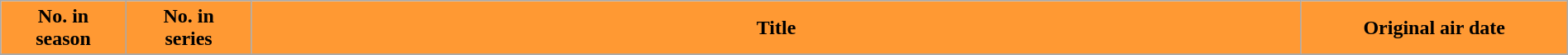<table class="wikitable plainrowheaders" width="100%">
<tr>
<th style="background:#FF9933;" width=8%>No. in<br>season</th>
<th style="background:#FF9933;" width=8%>No. in<br>series</th>
<th style="background:#FF9933;">Title</th>
<th style="background:#FF9933;" width=17%>Original air date</th>
</tr>
<tr>
</tr>
</table>
